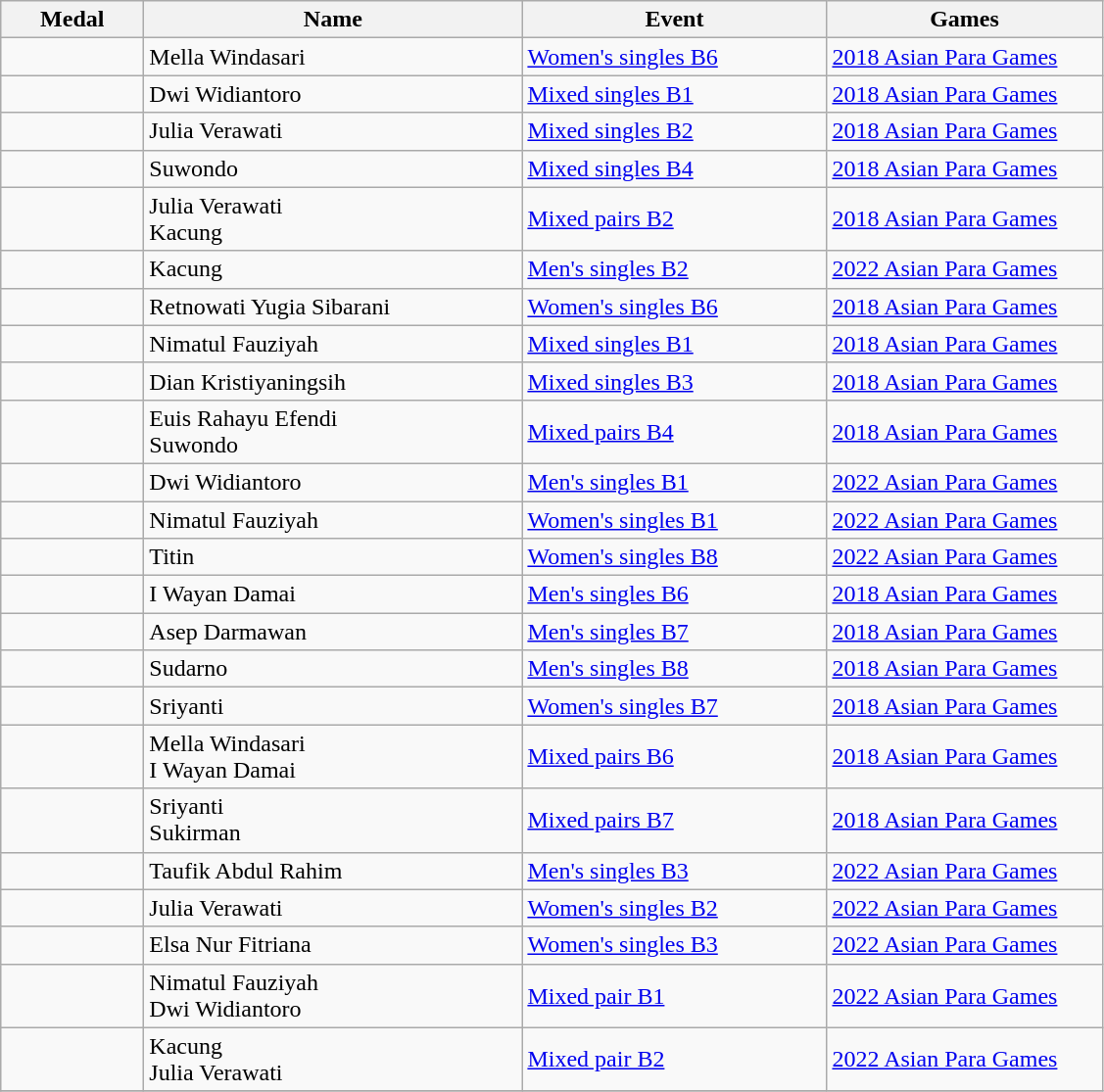<table class="wikitable sortable" style="font-size:100%">
<tr>
<th width="90">Medal</th>
<th width="250">Name</th>
<th width="200">Event</th>
<th width="180">Games</th>
</tr>
<tr>
<td></td>
<td>Mella Windasari</td>
<td><a href='#'>Women's singles B6</a></td>
<td><a href='#'>2018 Asian Para Games</a></td>
</tr>
<tr>
<td></td>
<td>Dwi Widiantoro</td>
<td><a href='#'>Mixed singles B1</a></td>
<td><a href='#'>2018 Asian Para Games</a></td>
</tr>
<tr>
<td></td>
<td>Julia Verawati</td>
<td><a href='#'>Mixed singles B2</a></td>
<td><a href='#'>2018 Asian Para Games</a></td>
</tr>
<tr>
<td></td>
<td>Suwondo</td>
<td><a href='#'>Mixed singles B4</a></td>
<td><a href='#'>2018 Asian Para Games</a></td>
</tr>
<tr>
<td></td>
<td>Julia Verawati <br> Kacung</td>
<td><a href='#'>Mixed pairs B2</a></td>
<td><a href='#'>2018 Asian Para Games</a></td>
</tr>
<tr>
<td></td>
<td>Kacung</td>
<td><a href='#'>Men's singles B2</a></td>
<td><a href='#'>2022 Asian Para Games</a></td>
</tr>
<tr>
<td></td>
<td>Retnowati Yugia Sibarani</td>
<td><a href='#'>Women's singles B6</a></td>
<td><a href='#'>2018 Asian Para Games</a></td>
</tr>
<tr>
<td></td>
<td>Nimatul Fauziyah</td>
<td><a href='#'>Mixed singles B1</a></td>
<td><a href='#'>2018 Asian Para Games</a></td>
</tr>
<tr>
<td></td>
<td>Dian Kristiyaningsih</td>
<td><a href='#'>Mixed singles B3</a></td>
<td><a href='#'>2018 Asian Para Games</a></td>
</tr>
<tr>
<td></td>
<td>Euis Rahayu Efendi <br> Suwondo</td>
<td><a href='#'>Mixed pairs B4</a></td>
<td><a href='#'>2018 Asian Para Games</a></td>
</tr>
<tr>
<td></td>
<td>Dwi Widiantoro</td>
<td><a href='#'>Men's singles B1</a></td>
<td><a href='#'>2022 Asian Para Games</a></td>
</tr>
<tr>
<td></td>
<td>Nimatul Fauziyah</td>
<td><a href='#'>Women's singles B1</a></td>
<td><a href='#'>2022 Asian Para Games</a></td>
</tr>
<tr>
<td></td>
<td>Titin</td>
<td><a href='#'>Women's singles B8</a></td>
<td><a href='#'>2022 Asian Para Games</a></td>
</tr>
<tr>
<td></td>
<td>I Wayan Damai</td>
<td><a href='#'>Men's singles B6</a></td>
<td><a href='#'>2018 Asian Para Games</a></td>
</tr>
<tr>
<td></td>
<td>Asep Darmawan</td>
<td><a href='#'>Men's singles B7</a></td>
<td><a href='#'>2018 Asian Para Games</a></td>
</tr>
<tr>
<td></td>
<td>Sudarno</td>
<td><a href='#'>Men's singles B8</a></td>
<td><a href='#'>2018 Asian Para Games</a></td>
</tr>
<tr>
<td></td>
<td>Sriyanti</td>
<td><a href='#'>Women's singles B7</a></td>
<td><a href='#'>2018 Asian Para Games</a></td>
</tr>
<tr>
<td></td>
<td>Mella Windasari <br> I Wayan Damai</td>
<td><a href='#'>Mixed pairs B6</a></td>
<td><a href='#'>2018 Asian Para Games</a></td>
</tr>
<tr>
<td></td>
<td>Sriyanti <br> Sukirman</td>
<td><a href='#'>Mixed pairs B7</a></td>
<td><a href='#'>2018 Asian Para Games</a></td>
</tr>
<tr>
<td></td>
<td>Taufik Abdul Rahim</td>
<td><a href='#'>Men's singles B3</a></td>
<td><a href='#'>2022 Asian Para Games</a></td>
</tr>
<tr>
<td></td>
<td>Julia Verawati</td>
<td><a href='#'>Women's singles B2</a></td>
<td><a href='#'>2022 Asian Para Games</a></td>
</tr>
<tr>
<td></td>
<td>Elsa Nur Fitriana</td>
<td><a href='#'>Women's singles B3</a></td>
<td><a href='#'>2022 Asian Para Games</a></td>
</tr>
<tr>
<td></td>
<td>Nimatul Fauziyah <br> Dwi Widiantoro</td>
<td><a href='#'>Mixed pair B1</a></td>
<td><a href='#'>2022 Asian Para Games</a></td>
</tr>
<tr>
<td></td>
<td>Kacung <br> Julia Verawati</td>
<td><a href='#'>Mixed pair B2</a></td>
<td><a href='#'>2022 Asian Para Games</a></td>
</tr>
<tr>
</tr>
</table>
